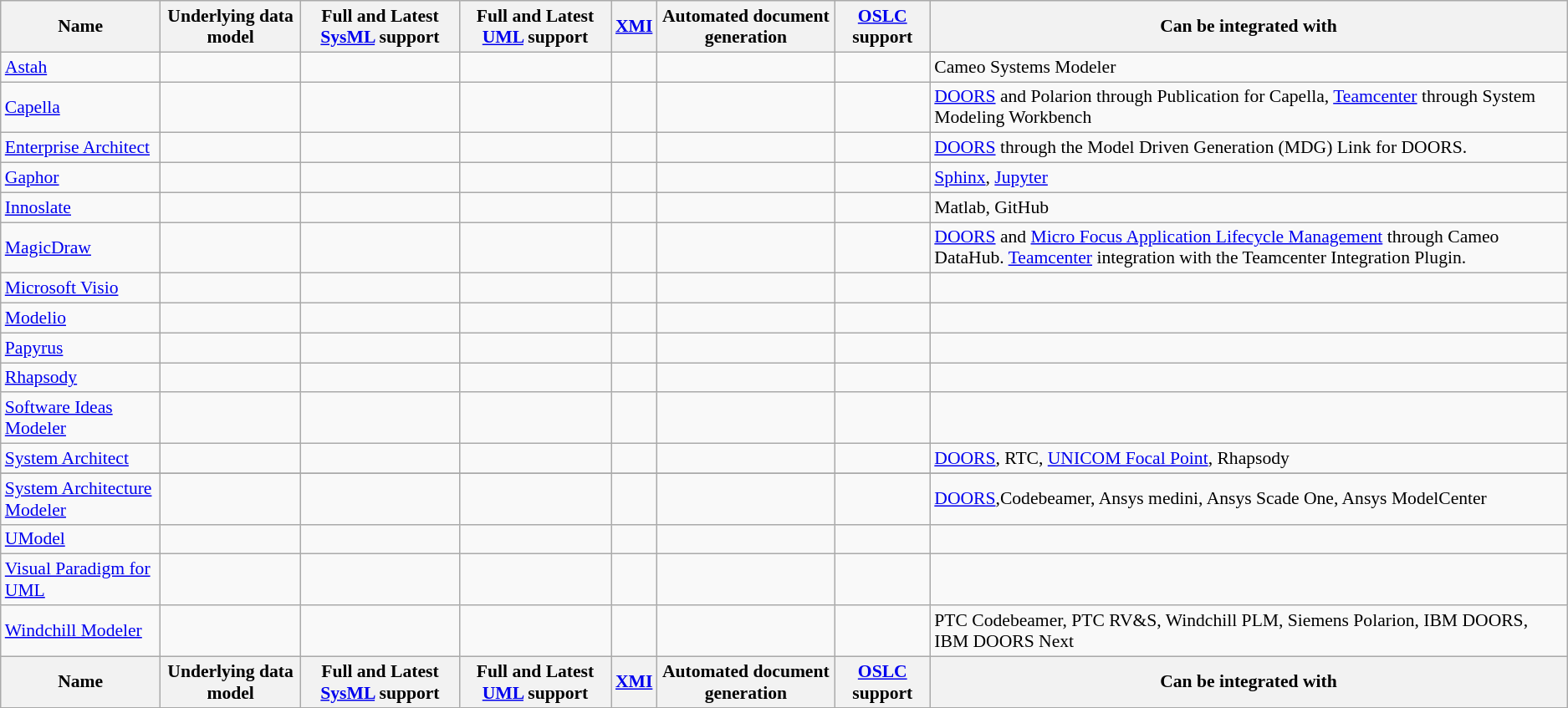<table class="wikitable sortable" style="font-size:90%;">
<tr>
<th>Name</th>
<th>Underlying data model</th>
<th>Full and Latest <a href='#'>SysML</a> support</th>
<th>Full and Latest <a href='#'>UML</a> support</th>
<th><a href='#'>XMI</a></th>
<th>Automated document generation</th>
<th><a href='#'>OSLC</a> support</th>
<th>Can be integrated with</th>
</tr>
<tr>
<td><a href='#'>Astah</a></td>
<td></td>
<td></td>
<td></td>
<td></td>
<td></td>
<td></td>
<td>Cameo Systems Modeler</td>
</tr>
<tr>
<td><a href='#'>Capella</a></td>
<td></td>
<td></td>
<td></td>
<td></td>
<td></td>
<td></td>
<td><a href='#'>DOORS</a> and Polarion through Publication for Capella, <a href='#'>Teamcenter</a> through System Modeling Workbench</td>
</tr>
<tr>
<td><a href='#'>Enterprise Architect</a></td>
<td></td>
<td></td>
<td></td>
<td></td>
<td></td>
<td></td>
<td><a href='#'>DOORS</a> through the Model Driven Generation (MDG) Link for DOORS.</td>
</tr>
<tr>
<td><a href='#'>Gaphor</a></td>
<td></td>
<td></td>
<td></td>
<td></td>
<td></td>
<td></td>
<td><a href='#'>Sphinx</a>, <a href='#'>Jupyter</a></td>
</tr>
<tr>
<td><a href='#'>Innoslate</a></td>
<td></td>
<td></td>
<td></td>
<td></td>
<td></td>
<td></td>
<td>Matlab, GitHub</td>
</tr>
<tr>
<td><a href='#'>MagicDraw</a></td>
<td></td>
<td></td>
<td></td>
<td></td>
<td></td>
<td></td>
<td><a href='#'>DOORS</a> and <a href='#'>Micro Focus Application Lifecycle Management</a> through Cameo DataHub. <a href='#'>Teamcenter</a> integration with the Teamcenter Integration Plugin.</td>
</tr>
<tr>
<td><a href='#'>Microsoft Visio</a></td>
<td></td>
<td></td>
<td></td>
<td></td>
<td></td>
<td></td>
<td></td>
</tr>
<tr>
<td><a href='#'>Modelio</a></td>
<td></td>
<td></td>
<td></td>
<td></td>
<td></td>
<td></td>
<td></td>
</tr>
<tr>
<td><a href='#'>Papyrus</a></td>
<td></td>
<td></td>
<td></td>
<td></td>
<td></td>
<td></td>
<td></td>
</tr>
<tr>
<td><a href='#'>Rhapsody</a></td>
<td></td>
<td></td>
<td></td>
<td></td>
<td></td>
<td></td>
<td></td>
</tr>
<tr>
<td><a href='#'>Software Ideas Modeler</a></td>
<td></td>
<td></td>
<td></td>
<td></td>
<td></td>
<td></td>
<td></td>
</tr>
<tr>
<td><a href='#'>System Architect</a></td>
<td></td>
<td></td>
<td></td>
<td></td>
<td></td>
<td></td>
<td><a href='#'>DOORS</a>, RTC, <a href='#'>UNICOM Focal Point</a>, Rhapsody</td>
</tr>
<tr>
</tr>
<tr>
<td><a href='#'>System Architecture Modeler</a></td>
<td></td>
<td></td>
<td></td>
<td></td>
<td></td>
<td></td>
<td><a href='#'>DOORS</a>,Codebeamer, Ansys medini, Ansys Scade One, Ansys ModelCenter</td>
</tr>
<tr>
<td><a href='#'>UModel</a></td>
<td></td>
<td></td>
<td></td>
<td></td>
<td></td>
<td></td>
<td></td>
</tr>
<tr>
<td><a href='#'>Visual Paradigm for UML</a></td>
<td></td>
<td></td>
<td></td>
<td></td>
<td></td>
<td></td>
<td></td>
</tr>
<tr>
<td><a href='#'>Windchill Modeler</a></td>
<td></td>
<td></td>
<td></td>
<td></td>
<td></td>
<td></td>
<td>PTC Codebeamer, PTC RV&S, Windchill PLM, Siemens Polarion, IBM DOORS, IBM DOORS Next</td>
</tr>
<tr class="sortbottom">
<th>Name</th>
<th>Underlying data model</th>
<th>Full and Latest <a href='#'>SysML</a> support</th>
<th>Full and Latest <a href='#'>UML</a> support</th>
<th><a href='#'>XMI</a></th>
<th>Automated document generation</th>
<th><a href='#'>OSLC</a> support</th>
<th>Can be integrated with</th>
</tr>
</table>
